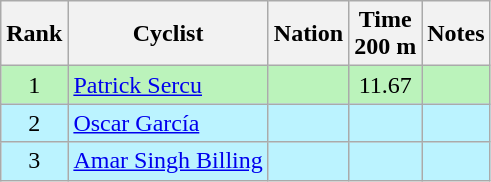<table class="wikitable sortable" style="text-align:center">
<tr>
<th>Rank</th>
<th>Cyclist</th>
<th>Nation</th>
<th>Time<br>200 m</th>
<th>Notes</th>
</tr>
<tr bgcolor=bbf3bb>
<td>1</td>
<td align=left><a href='#'>Patrick Sercu</a></td>
<td align=left></td>
<td>11.67</td>
<td></td>
</tr>
<tr bgcolor=bbf3ff>
<td>2</td>
<td align=left><a href='#'>Oscar García</a></td>
<td align=left></td>
<td></td>
<td></td>
</tr>
<tr bgcolor=bbf3ff>
<td>3</td>
<td align=left><a href='#'>Amar Singh Billing</a></td>
<td align=left></td>
<td></td>
<td></td>
</tr>
</table>
